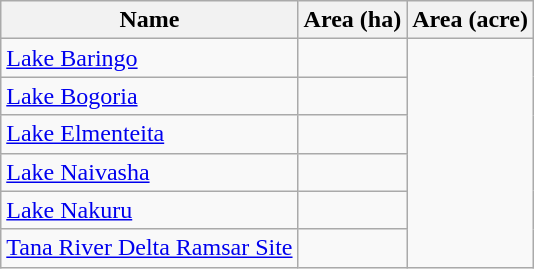<table class="wikitable sortable">
<tr>
<th scope="col" align=left>Name</th>
<th scope="col">Area (ha)</th>
<th scope="col">Area (acre)</th>
</tr>
<tr ---->
<td><a href='#'>Lake Baringo</a></td>
<td></td>
</tr>
<tr ---->
<td><a href='#'>Lake Bogoria</a></td>
<td></td>
</tr>
<tr ---->
<td><a href='#'>Lake Elmenteita</a></td>
<td></td>
</tr>
<tr ---->
<td><a href='#'>Lake Naivasha</a></td>
<td></td>
</tr>
<tr ---->
<td><a href='#'>Lake Nakuru</a></td>
<td></td>
</tr>
<tr ---->
<td><a href='#'>Tana River Delta Ramsar Site</a></td>
<td></td>
</tr>
</table>
